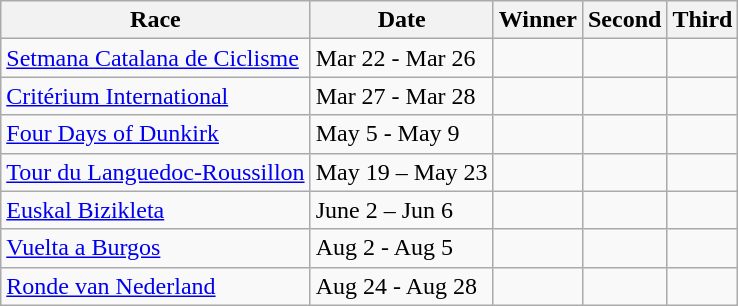<table class="wikitable">
<tr>
<th>Race</th>
<th>Date</th>
<th>Winner</th>
<th>Second</th>
<th>Third</th>
</tr>
<tr>
<td> <a href='#'>Setmana Catalana de Ciclisme</a></td>
<td>Mar 22 - Mar 26</td>
<td><strong></strong></td>
<td></td>
<td></td>
</tr>
<tr>
<td> <a href='#'>Critérium International</a></td>
<td>Mar 27 - Mar 28</td>
<td><strong></strong></td>
<td></td>
<td></td>
</tr>
<tr>
<td> <a href='#'>Four Days of Dunkirk</a></td>
<td>May 5 - May 9</td>
<td><strong></strong></td>
<td></td>
<td></td>
</tr>
<tr>
<td> <a href='#'>Tour du Languedoc-Roussillon</a></td>
<td>May 19 – May 23</td>
<td><strong></strong></td>
<td></td>
<td></td>
</tr>
<tr>
<td> <a href='#'>Euskal Bizikleta</a></td>
<td>June 2 – Jun 6</td>
<td><strong></strong></td>
<td></td>
<td></td>
</tr>
<tr>
<td> <a href='#'>Vuelta a Burgos</a></td>
<td>Aug 2 - Aug 5</td>
<td><strong></strong></td>
<td></td>
<td></td>
</tr>
<tr>
<td> <a href='#'>Ronde van Nederland</a></td>
<td>Aug 24 - Aug 28</td>
<td><strong></strong></td>
<td></td>
<td></td>
</tr>
</table>
